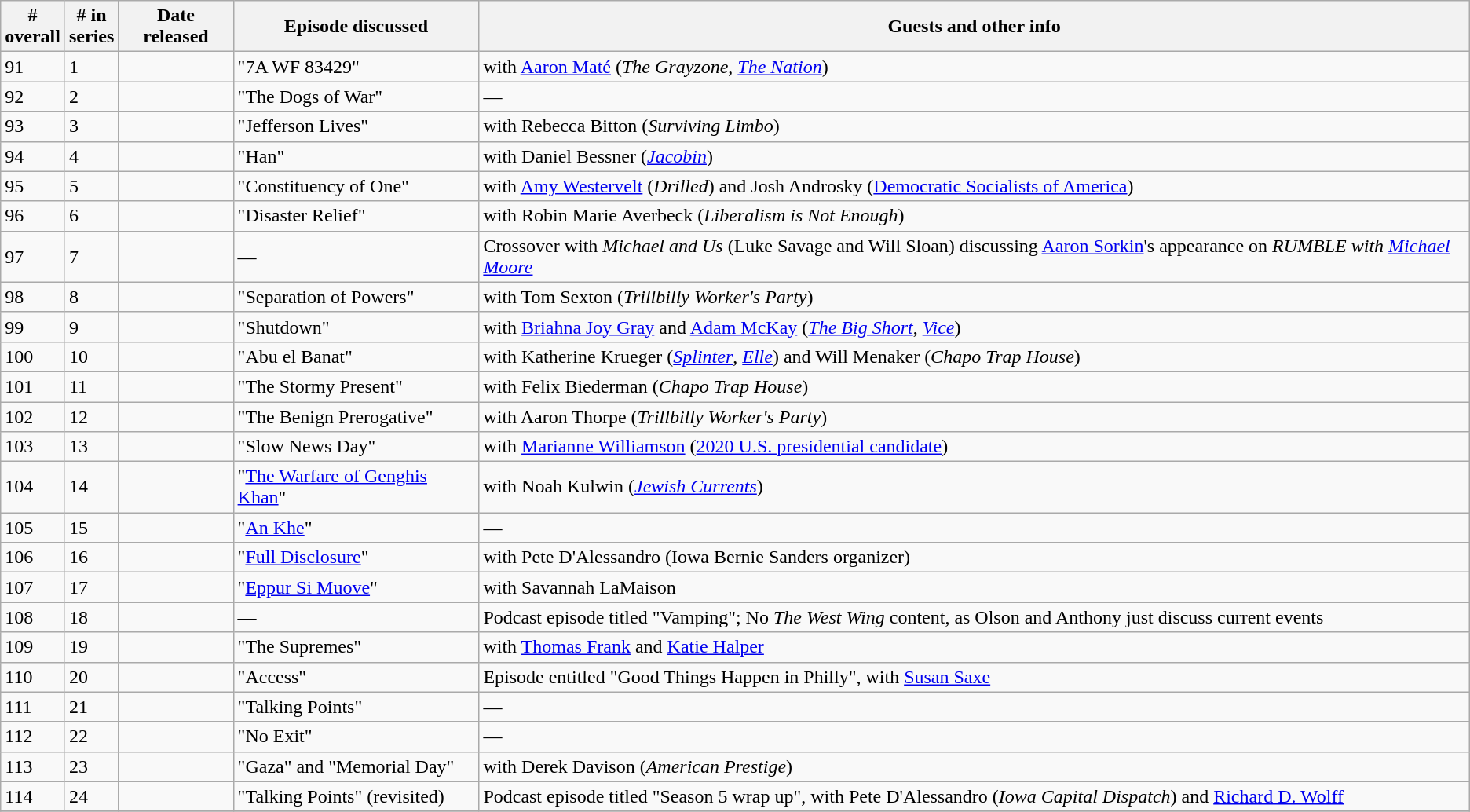<table class="wikitable mw-collapsible mw-collapsed">
<tr>
<th>#<br>overall</th>
<th># in<br>series</th>
<th>Date released</th>
<th>Episode discussed</th>
<th>Guests and other info</th>
</tr>
<tr>
<td>91</td>
<td>1</td>
<td></td>
<td>"7A WF 83429"</td>
<td>with <a href='#'>Aaron Maté</a> (<em>The Grayzone</em>, <em><a href='#'>The Nation</a></em>)</td>
</tr>
<tr>
<td>92</td>
<td>2</td>
<td></td>
<td>"The Dogs of War"</td>
<td>—</td>
</tr>
<tr>
<td>93</td>
<td>3</td>
<td></td>
<td>"Jefferson Lives"</td>
<td>with Rebecca Bitton (<em>Surviving Limbo</em>)</td>
</tr>
<tr>
<td>94</td>
<td>4</td>
<td></td>
<td>"Han"</td>
<td>with  Daniel Bessner (<em><a href='#'>Jacobin</a></em>)</td>
</tr>
<tr>
<td>95</td>
<td>5</td>
<td></td>
<td>"Constituency of One"</td>
<td>with <a href='#'>Amy Westervelt</a> (<em>Drilled</em>) and Josh Androsky (<a href='#'>Democratic Socialists of America</a>)</td>
</tr>
<tr>
<td>96</td>
<td>6</td>
<td></td>
<td>"Disaster Relief"</td>
<td>with Robin Marie Averbeck (<em>Liberalism is Not Enough</em>)</td>
</tr>
<tr>
<td>97</td>
<td>7</td>
<td></td>
<td>—</td>
<td>Crossover with <em>Michael and Us</em> (Luke Savage and Will Sloan) discussing <a href='#'>Aaron Sorkin</a>'s appearance on <em>RUMBLE with <a href='#'>Michael Moore</a></em></td>
</tr>
<tr>
<td>98</td>
<td>8</td>
<td></td>
<td>"Separation of Powers"</td>
<td>with Tom Sexton (<em>Trillbilly Worker's Party</em>)</td>
</tr>
<tr>
<td>99</td>
<td>9</td>
<td></td>
<td>"Shutdown"</td>
<td>with <a href='#'>Briahna Joy Gray</a> and <a href='#'>Adam McKay</a> (<em><a href='#'>The Big Short</a></em>, <em><a href='#'>Vice</a></em>)</td>
</tr>
<tr>
<td>100</td>
<td>10</td>
<td></td>
<td>"Abu el Banat"</td>
<td>with Katherine Krueger (<em><a href='#'>Splinter</a></em>, <em><a href='#'>Elle</a></em>) and Will Menaker (<em>Chapo Trap House</em>)</td>
</tr>
<tr>
<td>101</td>
<td>11</td>
<td></td>
<td>"The Stormy Present"</td>
<td>with Felix Biederman (<em>Chapo Trap House</em>)</td>
</tr>
<tr>
<td>102</td>
<td>12</td>
<td></td>
<td>"The Benign Prerogative"</td>
<td>with Aaron Thorpe (<em>Trillbilly Worker's Party</em>)</td>
</tr>
<tr>
<td>103</td>
<td>13</td>
<td></td>
<td>"Slow News Day"</td>
<td>with <a href='#'>Marianne Williamson</a> (<a href='#'>2020 U.S. presidential candidate</a>)</td>
</tr>
<tr>
<td>104</td>
<td>14</td>
<td></td>
<td>"<a href='#'>The Warfare of Genghis Khan</a>"</td>
<td>with Noah Kulwin (<em><a href='#'>Jewish Currents</a></em>)</td>
</tr>
<tr>
<td>105</td>
<td>15</td>
<td></td>
<td>"<a href='#'>An Khe</a>"</td>
<td>—</td>
</tr>
<tr>
<td>106</td>
<td>16</td>
<td></td>
<td>"<a href='#'>Full Disclosure</a>"</td>
<td>with Pete D'Alessandro (Iowa Bernie Sanders organizer)</td>
</tr>
<tr>
<td>107</td>
<td>17</td>
<td></td>
<td>"<a href='#'>Eppur Si Muove</a>"</td>
<td>with Savannah LaMaison</td>
</tr>
<tr>
<td>108</td>
<td>18</td>
<td></td>
<td>—</td>
<td>Podcast episode titled "Vamping"; No <em>The West Wing</em> content, as Olson and Anthony just discuss current events</td>
</tr>
<tr>
<td>109</td>
<td>19</td>
<td></td>
<td>"The Supremes"</td>
<td>with <a href='#'>Thomas Frank</a> and <a href='#'>Katie Halper</a></td>
</tr>
<tr>
<td>110</td>
<td>20</td>
<td></td>
<td>"Access"</td>
<td>Episode entitled "Good Things Happen in Philly", with <a href='#'>Susan Saxe</a></td>
</tr>
<tr>
<td>111</td>
<td>21</td>
<td></td>
<td>"Talking Points"</td>
<td>—</td>
</tr>
<tr>
<td>112</td>
<td>22</td>
<td></td>
<td>"No Exit"</td>
<td>—</td>
</tr>
<tr>
<td>113</td>
<td>23</td>
<td></td>
<td>"Gaza" and "Memorial Day"</td>
<td>with Derek Davison (<em>American Prestige</em>)</td>
</tr>
<tr>
<td>114</td>
<td>24</td>
<td></td>
<td>"Talking Points" (revisited)</td>
<td>Podcast episode titled "Season 5 wrap up", with Pete D'Alessandro (<em>Iowa Capital Dispatch</em>) and <a href='#'>Richard D. Wolff</a></td>
</tr>
<tr>
</tr>
</table>
